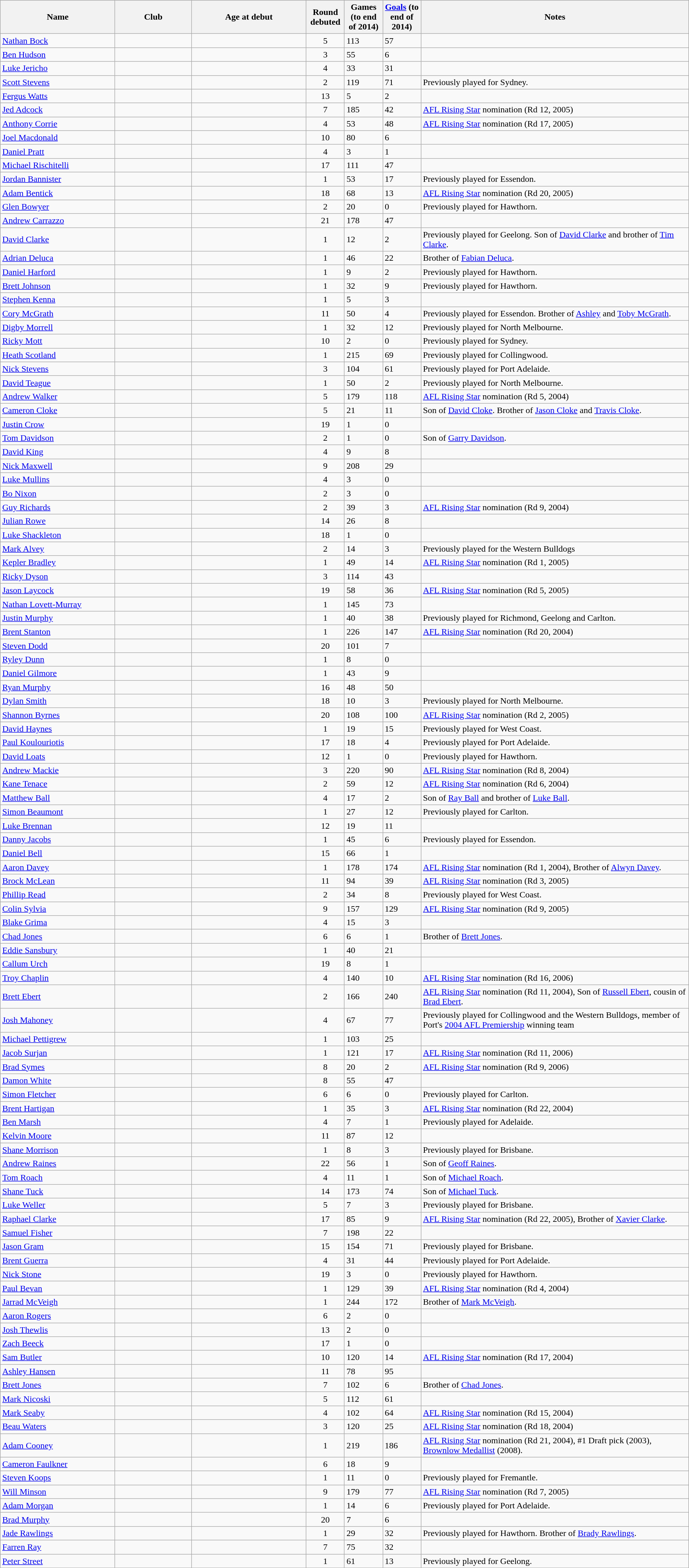<table class="wikitable sortable" width="100%">
<tr bgcolor="#efefef">
<th width=15%>Name</th>
<th width=10%>Club</th>
<th width=15%>Age at debut</th>
<th width=5%>Round debuted</th>
<th width=5%>Games (to end of 2014)</th>
<th width=5%><a href='#'>Goals</a> (to end of 2014)</th>
<th width=35%>Notes</th>
</tr>
<tr>
<td><a href='#'>Nathan Bock</a></td>
<td></td>
<td></td>
<td align="center">5</td>
<td>113</td>
<td>57</td>
<td></td>
</tr>
<tr>
<td><a href='#'>Ben Hudson</a></td>
<td></td>
<td></td>
<td align="center">3</td>
<td>55</td>
<td>6</td>
<td></td>
</tr>
<tr>
<td><a href='#'>Luke Jericho</a></td>
<td></td>
<td></td>
<td align="center">4</td>
<td>33</td>
<td>31</td>
<td></td>
</tr>
<tr>
<td><a href='#'>Scott Stevens</a></td>
<td></td>
<td></td>
<td align="center">2</td>
<td>119</td>
<td>71</td>
<td>Previously played for Sydney.</td>
</tr>
<tr>
<td><a href='#'>Fergus Watts</a></td>
<td></td>
<td></td>
<td align="center">13</td>
<td>5</td>
<td>2</td>
<td></td>
</tr>
<tr>
<td><a href='#'>Jed Adcock</a></td>
<td></td>
<td></td>
<td align="center">7</td>
<td>185</td>
<td>42</td>
<td><a href='#'>AFL Rising Star</a> nomination (Rd 12, 2005)</td>
</tr>
<tr>
<td><a href='#'>Anthony Corrie</a></td>
<td></td>
<td></td>
<td align="center">4</td>
<td>53</td>
<td>48</td>
<td><a href='#'>AFL Rising Star</a> nomination (Rd 17, 2005)</td>
</tr>
<tr>
<td><a href='#'>Joel Macdonald</a></td>
<td></td>
<td></td>
<td align="center">10</td>
<td>80</td>
<td>6</td>
<td></td>
</tr>
<tr>
<td><a href='#'>Daniel Pratt</a></td>
<td></td>
<td></td>
<td align="center">4</td>
<td>3</td>
<td>1</td>
<td></td>
</tr>
<tr>
<td><a href='#'>Michael Rischitelli</a></td>
<td></td>
<td></td>
<td align="center">17</td>
<td>111</td>
<td>47</td>
<td></td>
</tr>
<tr>
<td><a href='#'>Jordan Bannister</a></td>
<td></td>
<td></td>
<td align="center">1</td>
<td>53</td>
<td>17</td>
<td>Previously played for Essendon.</td>
</tr>
<tr>
<td><a href='#'>Adam Bentick</a></td>
<td></td>
<td></td>
<td align="center">18</td>
<td>68</td>
<td>13</td>
<td><a href='#'>AFL Rising Star</a> nomination (Rd 20, 2005)</td>
</tr>
<tr>
<td><a href='#'>Glen Bowyer</a></td>
<td></td>
<td></td>
<td align="center">2</td>
<td>20</td>
<td>0</td>
<td>Previously played for Hawthorn.</td>
</tr>
<tr>
<td><a href='#'>Andrew Carrazzo</a></td>
<td></td>
<td></td>
<td align="center">21</td>
<td>178</td>
<td>47</td>
<td></td>
</tr>
<tr>
<td><a href='#'>David Clarke</a></td>
<td></td>
<td></td>
<td align="center">1</td>
<td>12</td>
<td>2</td>
<td>Previously played for Geelong. Son of <a href='#'>David Clarke</a> and brother of <a href='#'>Tim Clarke</a>.</td>
</tr>
<tr>
<td><a href='#'>Adrian Deluca</a></td>
<td></td>
<td></td>
<td align="center">1</td>
<td>46</td>
<td>22</td>
<td>Brother of <a href='#'>Fabian Deluca</a>.</td>
</tr>
<tr>
<td><a href='#'>Daniel Harford</a></td>
<td></td>
<td></td>
<td align="center">1</td>
<td>9</td>
<td>2</td>
<td>Previously played for Hawthorn.</td>
</tr>
<tr>
<td><a href='#'>Brett Johnson</a></td>
<td></td>
<td></td>
<td align="center">1</td>
<td>32</td>
<td>9</td>
<td>Previously played for Hawthorn.</td>
</tr>
<tr>
<td><a href='#'>Stephen Kenna</a></td>
<td></td>
<td></td>
<td align="center">1</td>
<td>5</td>
<td>3</td>
<td></td>
</tr>
<tr>
<td><a href='#'>Cory McGrath</a></td>
<td></td>
<td></td>
<td align="center">11</td>
<td>50</td>
<td>4</td>
<td>Previously played for Essendon. Brother of <a href='#'>Ashley</a> and <a href='#'>Toby McGrath</a>.</td>
</tr>
<tr>
<td><a href='#'>Digby Morrell</a></td>
<td></td>
<td></td>
<td align="center">1</td>
<td>32</td>
<td>12</td>
<td>Previously played for North Melbourne.</td>
</tr>
<tr>
<td><a href='#'>Ricky Mott</a></td>
<td></td>
<td></td>
<td align="center">10</td>
<td>2</td>
<td>0</td>
<td>Previously played for Sydney.</td>
</tr>
<tr>
<td><a href='#'>Heath Scotland</a></td>
<td></td>
<td></td>
<td align="center">1</td>
<td>215</td>
<td>69</td>
<td>Previously played for Collingwood.</td>
</tr>
<tr>
<td><a href='#'>Nick Stevens</a></td>
<td></td>
<td></td>
<td align="center">3</td>
<td>104</td>
<td>61</td>
<td>Previously played for Port Adelaide.</td>
</tr>
<tr>
<td><a href='#'>David Teague</a></td>
<td></td>
<td></td>
<td align="center">1</td>
<td>50</td>
<td>2</td>
<td>Previously played for North Melbourne.</td>
</tr>
<tr>
<td><a href='#'>Andrew Walker</a></td>
<td></td>
<td></td>
<td align="center">5</td>
<td>179</td>
<td>118</td>
<td><a href='#'>AFL Rising Star</a> nomination (Rd 5, 2004)</td>
</tr>
<tr>
<td><a href='#'>Cameron Cloke</a></td>
<td></td>
<td></td>
<td align="center">5</td>
<td>21</td>
<td>11</td>
<td>Son of <a href='#'>David Cloke</a>. Brother of <a href='#'>Jason Cloke</a> and <a href='#'>Travis Cloke</a>.</td>
</tr>
<tr>
<td><a href='#'>Justin Crow</a></td>
<td></td>
<td></td>
<td align="center">19</td>
<td>1</td>
<td>0</td>
<td></td>
</tr>
<tr>
<td><a href='#'>Tom Davidson</a></td>
<td></td>
<td></td>
<td align="center">2</td>
<td>1</td>
<td>0</td>
<td>Son of <a href='#'>Garry Davidson</a>.</td>
</tr>
<tr>
<td><a href='#'>David King</a></td>
<td></td>
<td></td>
<td align="center">4</td>
<td>9</td>
<td>8</td>
<td></td>
</tr>
<tr>
<td><a href='#'>Nick Maxwell</a></td>
<td></td>
<td></td>
<td align="center">9</td>
<td>208</td>
<td>29</td>
<td></td>
</tr>
<tr>
<td><a href='#'>Luke Mullins</a></td>
<td></td>
<td></td>
<td align="center">4</td>
<td>3</td>
<td>0</td>
<td></td>
</tr>
<tr>
<td><a href='#'>Bo Nixon</a></td>
<td></td>
<td></td>
<td align="center">2</td>
<td>3</td>
<td>0</td>
<td></td>
</tr>
<tr>
<td><a href='#'>Guy Richards</a></td>
<td></td>
<td></td>
<td align="center">2</td>
<td>39</td>
<td>3</td>
<td><a href='#'>AFL Rising Star</a> nomination (Rd 9, 2004)</td>
</tr>
<tr>
<td><a href='#'>Julian Rowe</a></td>
<td></td>
<td></td>
<td align="center">14</td>
<td>26</td>
<td>8</td>
<td></td>
</tr>
<tr>
<td><a href='#'>Luke Shackleton</a></td>
<td></td>
<td></td>
<td align="center">18</td>
<td>1</td>
<td>0</td>
<td></td>
</tr>
<tr>
<td><a href='#'>Mark Alvey</a></td>
<td></td>
<td></td>
<td align="center">2</td>
<td>14</td>
<td>3</td>
<td>Previously played for the Western Bulldogs</td>
</tr>
<tr>
<td><a href='#'>Kepler Bradley</a></td>
<td></td>
<td></td>
<td align="center">1</td>
<td>49</td>
<td>14</td>
<td><a href='#'>AFL Rising Star</a> nomination (Rd 1, 2005)</td>
</tr>
<tr>
<td><a href='#'>Ricky Dyson</a></td>
<td></td>
<td></td>
<td align="center">3</td>
<td>114</td>
<td>43</td>
<td></td>
</tr>
<tr>
<td><a href='#'>Jason Laycock</a></td>
<td></td>
<td></td>
<td align="center">19</td>
<td>58</td>
<td>36</td>
<td><a href='#'>AFL Rising Star</a> nomination (Rd 5, 2005)</td>
</tr>
<tr>
<td><a href='#'>Nathan Lovett-Murray</a></td>
<td></td>
<td></td>
<td align="center">1</td>
<td>145</td>
<td>73</td>
<td></td>
</tr>
<tr>
<td><a href='#'>Justin Murphy</a></td>
<td></td>
<td></td>
<td align="center">1</td>
<td>40</td>
<td>38</td>
<td>Previously played for Richmond, Geelong and Carlton.</td>
</tr>
<tr>
<td><a href='#'>Brent Stanton</a></td>
<td></td>
<td></td>
<td align="center">1</td>
<td>226</td>
<td>147</td>
<td><a href='#'>AFL Rising Star</a> nomination (Rd 20, 2004)</td>
</tr>
<tr>
<td><a href='#'>Steven Dodd</a></td>
<td></td>
<td></td>
<td align="center">20</td>
<td>101</td>
<td>7</td>
<td></td>
</tr>
<tr>
<td><a href='#'>Ryley Dunn</a></td>
<td></td>
<td></td>
<td align="center">1</td>
<td>8</td>
<td>0</td>
<td></td>
</tr>
<tr>
<td><a href='#'>Daniel Gilmore</a></td>
<td></td>
<td></td>
<td align="center">1</td>
<td>43</td>
<td>9</td>
<td></td>
</tr>
<tr>
<td><a href='#'>Ryan Murphy</a></td>
<td></td>
<td></td>
<td align="center">16</td>
<td>48</td>
<td>50</td>
<td></td>
</tr>
<tr>
<td><a href='#'>Dylan Smith</a></td>
<td></td>
<td></td>
<td align="center">18</td>
<td>10</td>
<td>3</td>
<td>Previously played for North Melbourne.</td>
</tr>
<tr>
<td><a href='#'>Shannon Byrnes</a></td>
<td></td>
<td></td>
<td align="center">20</td>
<td>108</td>
<td>100</td>
<td><a href='#'>AFL Rising Star</a> nomination (Rd 2, 2005)</td>
</tr>
<tr>
<td><a href='#'>David Haynes</a></td>
<td></td>
<td></td>
<td align="center">1</td>
<td>19</td>
<td>15</td>
<td>Previously played for West Coast.</td>
</tr>
<tr>
<td><a href='#'>Paul Koulouriotis</a></td>
<td></td>
<td></td>
<td align="center">17</td>
<td>18</td>
<td>4</td>
<td>Previously played for Port Adelaide.</td>
</tr>
<tr>
<td><a href='#'>David Loats</a></td>
<td></td>
<td></td>
<td align="center">12</td>
<td>1</td>
<td>0</td>
<td>Previously played for Hawthorn.</td>
</tr>
<tr>
<td><a href='#'>Andrew Mackie</a></td>
<td></td>
<td></td>
<td align="center">3</td>
<td>220</td>
<td>90</td>
<td><a href='#'>AFL Rising Star</a> nomination (Rd 8, 2004)</td>
</tr>
<tr>
<td><a href='#'>Kane Tenace</a></td>
<td></td>
<td></td>
<td align="center">2</td>
<td>59</td>
<td>12</td>
<td><a href='#'>AFL Rising Star</a> nomination (Rd 6, 2004)</td>
</tr>
<tr>
<td><a href='#'>Matthew Ball</a></td>
<td></td>
<td></td>
<td align="center">4</td>
<td>17</td>
<td>2</td>
<td>Son of <a href='#'>Ray Ball</a> and brother of <a href='#'>Luke Ball</a>.</td>
</tr>
<tr>
<td><a href='#'>Simon Beaumont</a></td>
<td></td>
<td></td>
<td align="center">1</td>
<td>27</td>
<td>12</td>
<td>Previously played for Carlton.</td>
</tr>
<tr>
<td><a href='#'>Luke Brennan</a></td>
<td></td>
<td></td>
<td align="center">12</td>
<td>19</td>
<td>11</td>
<td></td>
</tr>
<tr>
<td><a href='#'>Danny Jacobs</a></td>
<td></td>
<td></td>
<td align="center">1</td>
<td>45</td>
<td>6</td>
<td>Previously played for Essendon.</td>
</tr>
<tr>
<td><a href='#'>Daniel Bell</a></td>
<td></td>
<td></td>
<td align="center">15</td>
<td>66</td>
<td>1</td>
<td></td>
</tr>
<tr>
<td><a href='#'>Aaron Davey</a></td>
<td></td>
<td></td>
<td align="center">1</td>
<td>178</td>
<td>174</td>
<td><a href='#'>AFL Rising Star</a> nomination (Rd 1, 2004), Brother of <a href='#'>Alwyn Davey</a>.</td>
</tr>
<tr>
<td><a href='#'>Brock McLean</a></td>
<td></td>
<td></td>
<td align="center">11</td>
<td>94</td>
<td>39</td>
<td><a href='#'>AFL Rising Star</a> nomination (Rd 3, 2005)</td>
</tr>
<tr>
<td><a href='#'>Phillip Read</a></td>
<td></td>
<td></td>
<td align="center">2</td>
<td>34</td>
<td>8</td>
<td>Previously played for West Coast.</td>
</tr>
<tr>
<td><a href='#'>Colin Sylvia</a></td>
<td></td>
<td></td>
<td align="center">9</td>
<td>157</td>
<td>129</td>
<td><a href='#'>AFL Rising Star</a> nomination (Rd 9, 2005)</td>
</tr>
<tr>
<td><a href='#'>Blake Grima</a></td>
<td></td>
<td></td>
<td align="center">4</td>
<td>15</td>
<td>3</td>
<td></td>
</tr>
<tr>
<td><a href='#'>Chad Jones</a></td>
<td></td>
<td></td>
<td align="center">6</td>
<td>6</td>
<td>1</td>
<td>Brother of <a href='#'>Brett Jones</a>.</td>
</tr>
<tr>
<td><a href='#'>Eddie Sansbury</a></td>
<td></td>
<td></td>
<td align="center">1</td>
<td>40</td>
<td>21</td>
<td></td>
</tr>
<tr>
<td><a href='#'>Callum Urch</a></td>
<td></td>
<td></td>
<td align="center">19</td>
<td>8</td>
<td>1</td>
<td></td>
</tr>
<tr>
<td><a href='#'>Troy Chaplin</a></td>
<td></td>
<td></td>
<td align="center">4</td>
<td>140</td>
<td>10</td>
<td><a href='#'>AFL Rising Star</a> nomination (Rd 16, 2006)</td>
</tr>
<tr>
<td><a href='#'>Brett Ebert</a></td>
<td></td>
<td></td>
<td align="center">2</td>
<td>166</td>
<td>240</td>
<td><a href='#'>AFL Rising Star</a> nomination (Rd 11, 2004), Son of <a href='#'>Russell Ebert</a>, cousin of <a href='#'>Brad Ebert</a>.</td>
</tr>
<tr>
<td><a href='#'>Josh Mahoney</a></td>
<td></td>
<td></td>
<td align="center">4</td>
<td>67</td>
<td>77</td>
<td>Previously played for Collingwood and the Western Bulldogs, member of Port's <a href='#'>2004 AFL Premiership</a> winning team</td>
</tr>
<tr>
<td><a href='#'>Michael Pettigrew</a></td>
<td></td>
<td></td>
<td align="center">1</td>
<td>103</td>
<td>25</td>
<td></td>
</tr>
<tr>
<td><a href='#'>Jacob Surjan</a></td>
<td></td>
<td></td>
<td align="center">1</td>
<td>121</td>
<td>17</td>
<td><a href='#'>AFL Rising Star</a> nomination (Rd 11, 2006)</td>
</tr>
<tr>
<td><a href='#'>Brad Symes</a></td>
<td></td>
<td></td>
<td align="center">8</td>
<td>20</td>
<td>2</td>
<td><a href='#'>AFL Rising Star</a> nomination (Rd 9, 2006)</td>
</tr>
<tr>
<td><a href='#'>Damon White</a></td>
<td></td>
<td></td>
<td align="center">8</td>
<td>55</td>
<td>47</td>
<td></td>
</tr>
<tr>
<td><a href='#'>Simon Fletcher</a></td>
<td></td>
<td></td>
<td align="center">6</td>
<td>6</td>
<td>0</td>
<td>Previously played for Carlton.</td>
</tr>
<tr>
<td><a href='#'>Brent Hartigan</a></td>
<td></td>
<td></td>
<td align="center">1</td>
<td>35</td>
<td>3</td>
<td><a href='#'>AFL Rising Star</a> nomination (Rd 22, 2004)</td>
</tr>
<tr>
<td><a href='#'>Ben Marsh</a></td>
<td></td>
<td></td>
<td align="center">4</td>
<td>7</td>
<td>1</td>
<td>Previously played for Adelaide.</td>
</tr>
<tr>
<td><a href='#'>Kelvin Moore</a></td>
<td></td>
<td></td>
<td align="center">11</td>
<td>87</td>
<td>12</td>
<td></td>
</tr>
<tr>
<td><a href='#'>Shane Morrison</a></td>
<td></td>
<td></td>
<td align="center">1</td>
<td>8</td>
<td>3</td>
<td>Previously played for Brisbane.</td>
</tr>
<tr>
<td><a href='#'>Andrew Raines</a></td>
<td></td>
<td></td>
<td align="center">22</td>
<td>56</td>
<td>1</td>
<td>Son of <a href='#'>Geoff Raines</a>.</td>
</tr>
<tr>
<td><a href='#'>Tom Roach</a></td>
<td></td>
<td></td>
<td align="center">4</td>
<td>11</td>
<td>1</td>
<td>Son of <a href='#'>Michael Roach</a>.</td>
</tr>
<tr>
<td><a href='#'>Shane Tuck</a></td>
<td></td>
<td></td>
<td align="center">14</td>
<td>173</td>
<td>74</td>
<td>Son of <a href='#'>Michael Tuck</a>.</td>
</tr>
<tr>
<td><a href='#'>Luke Weller</a></td>
<td></td>
<td></td>
<td align="center">5</td>
<td>7</td>
<td>3</td>
<td>Previously played for Brisbane.</td>
</tr>
<tr>
<td><a href='#'>Raphael Clarke</a></td>
<td></td>
<td></td>
<td align="center">17</td>
<td>85</td>
<td>9</td>
<td><a href='#'>AFL Rising Star</a> nomination (Rd 22, 2005), Brother of <a href='#'>Xavier Clarke</a>.</td>
</tr>
<tr>
<td><a href='#'>Samuel Fisher</a></td>
<td></td>
<td></td>
<td align="center">7</td>
<td>198</td>
<td>22</td>
<td></td>
</tr>
<tr>
<td><a href='#'>Jason Gram</a></td>
<td></td>
<td></td>
<td align="center">15</td>
<td>154</td>
<td>71</td>
<td>Previously played for Brisbane.</td>
</tr>
<tr>
<td><a href='#'>Brent Guerra</a></td>
<td></td>
<td></td>
<td align="center">4</td>
<td>31</td>
<td>44</td>
<td>Previously played for Port Adelaide.</td>
</tr>
<tr>
<td><a href='#'>Nick Stone</a></td>
<td></td>
<td></td>
<td align="center">19</td>
<td>3</td>
<td>0</td>
<td>Previously played for Hawthorn.</td>
</tr>
<tr>
<td><a href='#'>Paul Bevan</a></td>
<td></td>
<td></td>
<td align="center">1</td>
<td>129</td>
<td>39</td>
<td><a href='#'>AFL Rising Star</a> nomination (Rd 4, 2004)</td>
</tr>
<tr>
<td><a href='#'>Jarrad McVeigh</a></td>
<td></td>
<td></td>
<td align="center">1</td>
<td>244</td>
<td>172</td>
<td>Brother of <a href='#'>Mark McVeigh</a>.</td>
</tr>
<tr>
<td><a href='#'>Aaron Rogers</a></td>
<td></td>
<td></td>
<td align="center">6</td>
<td>2</td>
<td>0</td>
<td></td>
</tr>
<tr>
<td><a href='#'>Josh Thewlis</a></td>
<td></td>
<td></td>
<td align="center">13</td>
<td>2</td>
<td>0</td>
<td></td>
</tr>
<tr>
<td><a href='#'>Zach Beeck</a></td>
<td></td>
<td></td>
<td align="center">17</td>
<td>1</td>
<td>0</td>
<td></td>
</tr>
<tr>
<td><a href='#'>Sam Butler</a></td>
<td></td>
<td></td>
<td align="center">10</td>
<td>120</td>
<td>14</td>
<td><a href='#'>AFL Rising Star</a> nomination (Rd 17, 2004)</td>
</tr>
<tr>
<td><a href='#'>Ashley Hansen</a></td>
<td></td>
<td></td>
<td align="center">11</td>
<td>78</td>
<td>95</td>
<td></td>
</tr>
<tr>
<td><a href='#'>Brett Jones</a></td>
<td></td>
<td></td>
<td align="center">7</td>
<td>102</td>
<td>6</td>
<td>Brother of <a href='#'>Chad Jones</a>.</td>
</tr>
<tr>
<td><a href='#'>Mark Nicoski</a></td>
<td></td>
<td></td>
<td align="center">5</td>
<td>112</td>
<td>61</td>
<td></td>
</tr>
<tr>
<td><a href='#'>Mark Seaby</a></td>
<td></td>
<td></td>
<td align="center">4</td>
<td>102</td>
<td>64</td>
<td><a href='#'>AFL Rising Star</a> nomination (Rd 15, 2004)</td>
</tr>
<tr>
<td><a href='#'>Beau Waters</a></td>
<td></td>
<td></td>
<td align="center">3</td>
<td>120</td>
<td>25</td>
<td><a href='#'>AFL Rising Star</a> nomination (Rd 18, 2004)</td>
</tr>
<tr>
<td><a href='#'>Adam Cooney</a></td>
<td></td>
<td></td>
<td align="center">1</td>
<td>219</td>
<td>186</td>
<td><a href='#'>AFL Rising Star</a> nomination (Rd 21, 2004), #1 Draft pick (2003), <a href='#'>Brownlow Medallist</a> (2008).</td>
</tr>
<tr>
<td><a href='#'>Cameron Faulkner</a></td>
<td></td>
<td></td>
<td align="center">6</td>
<td>18</td>
<td>9</td>
<td></td>
</tr>
<tr>
<td><a href='#'>Steven Koops</a></td>
<td></td>
<td></td>
<td align="center">1</td>
<td>11</td>
<td>0</td>
<td>Previously played for Fremantle.</td>
</tr>
<tr>
<td><a href='#'>Will Minson</a></td>
<td></td>
<td></td>
<td align="center">9</td>
<td>179</td>
<td>77</td>
<td><a href='#'>AFL Rising Star</a> nomination (Rd 7, 2005)</td>
</tr>
<tr>
<td><a href='#'>Adam Morgan</a></td>
<td></td>
<td></td>
<td align="center">1</td>
<td>14</td>
<td>6</td>
<td>Previously played for Port Adelaide.</td>
</tr>
<tr>
<td><a href='#'>Brad Murphy</a></td>
<td></td>
<td></td>
<td align="center">20</td>
<td>7</td>
<td>6</td>
<td></td>
</tr>
<tr>
<td><a href='#'>Jade Rawlings</a></td>
<td></td>
<td></td>
<td align="center">1</td>
<td>29</td>
<td>32</td>
<td>Previously played for Hawthorn. Brother of <a href='#'>Brady Rawlings</a>.</td>
</tr>
<tr>
<td><a href='#'>Farren Ray</a></td>
<td></td>
<td></td>
<td align="center">7</td>
<td>75</td>
<td>32</td>
<td></td>
</tr>
<tr>
<td><a href='#'>Peter Street</a></td>
<td></td>
<td></td>
<td align="center">1</td>
<td>61</td>
<td>13</td>
<td>Previously played for Geelong.</td>
</tr>
</table>
